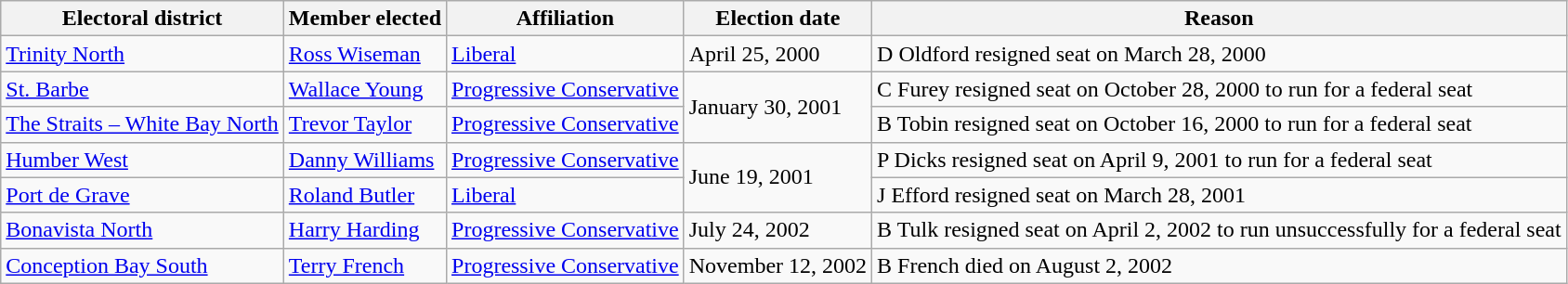<table class="wikitable sortable">
<tr>
<th>Electoral district</th>
<th>Member elected</th>
<th>Affiliation</th>
<th>Election date</th>
<th>Reason</th>
</tr>
<tr>
<td><a href='#'>Trinity North</a></td>
<td><a href='#'>Ross Wiseman</a></td>
<td><a href='#'>Liberal</a></td>
<td>April 25, 2000</td>
<td>D Oldford resigned seat on March 28, 2000</td>
</tr>
<tr>
<td><a href='#'>St. Barbe</a></td>
<td><a href='#'>Wallace Young</a></td>
<td><a href='#'>Progressive Conservative</a></td>
<td rowspan=2>January 30, 2001</td>
<td>C Furey resigned seat on October 28, 2000 to run for a federal seat</td>
</tr>
<tr>
<td><a href='#'>The Straits – White Bay North</a></td>
<td><a href='#'>Trevor Taylor</a></td>
<td><a href='#'>Progressive Conservative</a></td>
<td>B Tobin resigned seat on October 16, 2000 to run for a federal seat</td>
</tr>
<tr>
<td><a href='#'>Humber West</a></td>
<td><a href='#'>Danny Williams</a></td>
<td><a href='#'>Progressive Conservative</a></td>
<td rowspan=2>June 19, 2001</td>
<td>P Dicks resigned seat on April 9, 2001 to run for a federal seat</td>
</tr>
<tr>
<td><a href='#'>Port de Grave</a></td>
<td><a href='#'>Roland Butler</a></td>
<td><a href='#'>Liberal</a></td>
<td>J Efford resigned seat on March 28, 2001</td>
</tr>
<tr>
<td><a href='#'>Bonavista North</a></td>
<td><a href='#'>Harry Harding</a></td>
<td><a href='#'>Progressive Conservative</a></td>
<td>July 24, 2002</td>
<td>B Tulk resigned seat on April 2, 2002 to run unsuccessfully for a federal seat</td>
</tr>
<tr>
<td><a href='#'>Conception Bay South</a></td>
<td><a href='#'>Terry French</a></td>
<td><a href='#'>Progressive Conservative</a></td>
<td>November 12, 2002</td>
<td>B French died on August 2, 2002</td>
</tr>
</table>
